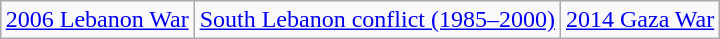<table class="wikitable" style="margin:1em auto; text-align:center;">
<tr>
<td><a href='#'>2006 Lebanon War</a></td>
<td><a href='#'>South Lebanon conflict (1985–2000)</a></td>
<td><a href='#'>2014 Gaza War</a></td>
</tr>
</table>
